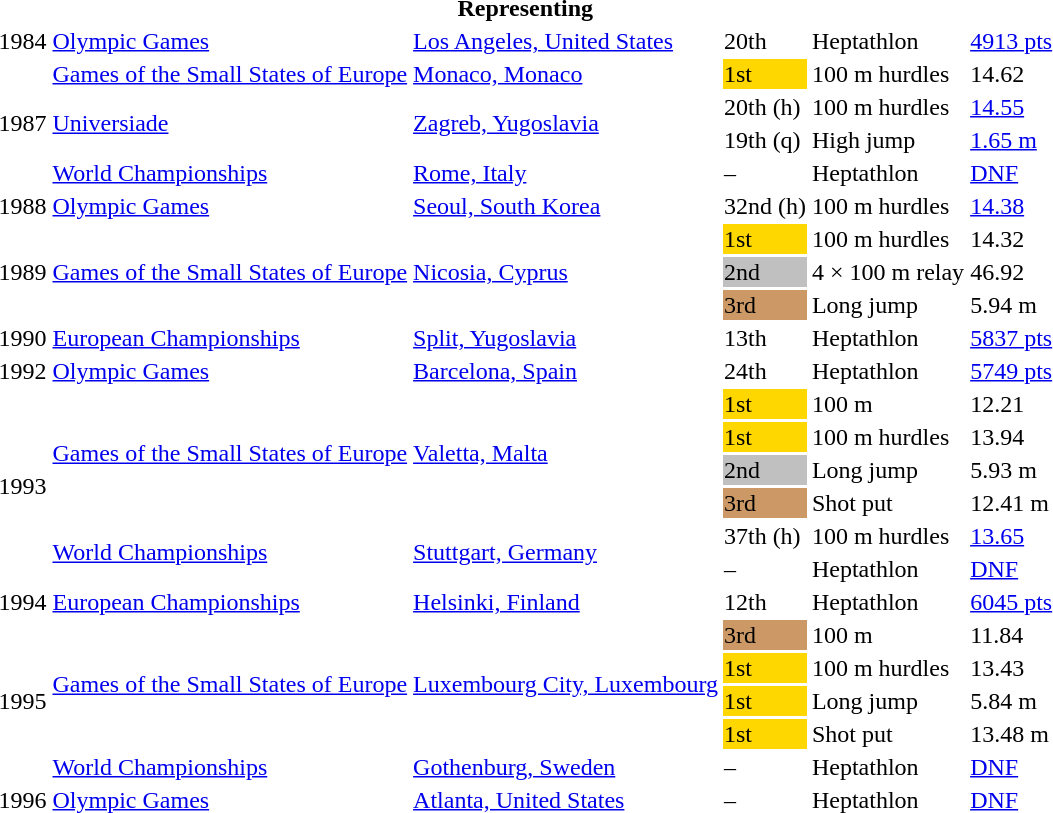<table>
<tr>
<th colspan="6">Representing </th>
</tr>
<tr>
<td>1984</td>
<td><a href='#'>Olympic Games</a></td>
<td><a href='#'>Los Angeles, United States</a></td>
<td>20th</td>
<td>Heptathlon</td>
<td><a href='#'>4913 pts</a></td>
</tr>
<tr>
<td rowspan=4>1987</td>
<td><a href='#'>Games of the Small States of Europe</a></td>
<td><a href='#'>Monaco, Monaco</a></td>
<td bgcolor=gold>1st</td>
<td>100 m hurdles</td>
<td>14.62</td>
</tr>
<tr>
<td rowspan=2><a href='#'>Universiade</a></td>
<td rowspan=2><a href='#'>Zagreb, Yugoslavia</a></td>
<td>20th (h)</td>
<td>100 m hurdles</td>
<td><a href='#'>14.55</a></td>
</tr>
<tr>
<td>19th (q)</td>
<td>High jump</td>
<td><a href='#'>1.65 m</a></td>
</tr>
<tr>
<td><a href='#'>World Championships</a></td>
<td><a href='#'>Rome, Italy</a></td>
<td>–</td>
<td>Heptathlon</td>
<td><a href='#'>DNF</a></td>
</tr>
<tr>
<td>1988</td>
<td><a href='#'>Olympic Games</a></td>
<td><a href='#'>Seoul, South Korea</a></td>
<td>32nd (h)</td>
<td>100 m hurdles</td>
<td><a href='#'>14.38</a></td>
</tr>
<tr>
<td rowspan=3>1989</td>
<td rowspan=3><a href='#'>Games of the Small States of Europe</a></td>
<td rowspan=3><a href='#'>Nicosia, Cyprus</a></td>
<td bgcolor=gold>1st</td>
<td>100 m hurdles</td>
<td>14.32</td>
</tr>
<tr>
<td bgcolor=silver>2nd</td>
<td>4 × 100 m relay</td>
<td>46.92</td>
</tr>
<tr>
<td bgcolor=cc9966>3rd</td>
<td>Long jump</td>
<td>5.94 m</td>
</tr>
<tr>
<td>1990</td>
<td><a href='#'>European Championships</a></td>
<td><a href='#'>Split, Yugoslavia</a></td>
<td>13th</td>
<td>Heptathlon</td>
<td><a href='#'>5837 pts</a></td>
</tr>
<tr>
<td>1992</td>
<td><a href='#'>Olympic Games</a></td>
<td><a href='#'>Barcelona, Spain</a></td>
<td>24th</td>
<td>Heptathlon</td>
<td><a href='#'>5749 pts</a></td>
</tr>
<tr>
<td rowspan=6>1993</td>
<td rowspan=4><a href='#'>Games of the Small States of Europe</a></td>
<td rowspan=4><a href='#'>Valetta, Malta</a></td>
<td bgcolor=gold>1st</td>
<td>100 m</td>
<td>12.21</td>
</tr>
<tr>
<td bgcolor=gold>1st</td>
<td>100 m hurdles</td>
<td>13.94</td>
</tr>
<tr>
<td bgcolor=silver>2nd</td>
<td>Long jump</td>
<td>5.93 m</td>
</tr>
<tr>
<td bgcolor=cc9966>3rd</td>
<td>Shot put</td>
<td>12.41 m</td>
</tr>
<tr>
<td rowspan=2><a href='#'>World Championships</a></td>
<td rowspan=2><a href='#'>Stuttgart, Germany</a></td>
<td>37th (h)</td>
<td>100 m hurdles</td>
<td><a href='#'>13.65</a></td>
</tr>
<tr>
<td>–</td>
<td>Heptathlon</td>
<td><a href='#'>DNF</a></td>
</tr>
<tr>
<td>1994</td>
<td><a href='#'>European Championships</a></td>
<td><a href='#'>Helsinki, Finland</a></td>
<td>12th</td>
<td>Heptathlon</td>
<td><a href='#'>6045 pts</a></td>
</tr>
<tr>
<td rowspan=5>1995</td>
<td rowspan=4><a href='#'>Games of the Small States of Europe</a></td>
<td rowspan=4><a href='#'>Luxembourg City, Luxembourg</a></td>
<td bgcolor=cc9966>3rd</td>
<td>100 m</td>
<td>11.84</td>
</tr>
<tr>
<td bgcolor=gold>1st</td>
<td>100 m hurdles</td>
<td>13.43</td>
</tr>
<tr>
<td bgcolor=gold>1st</td>
<td>Long jump</td>
<td>5.84 m</td>
</tr>
<tr>
<td bgcolor=gold>1st</td>
<td>Shot put</td>
<td>13.48 m</td>
</tr>
<tr>
<td><a href='#'>World Championships</a></td>
<td><a href='#'>Gothenburg, Sweden</a></td>
<td>–</td>
<td>Heptathlon</td>
<td><a href='#'>DNF</a></td>
</tr>
<tr>
<td>1996</td>
<td><a href='#'>Olympic Games</a></td>
<td><a href='#'>Atlanta, United States</a></td>
<td>–</td>
<td>Heptathlon</td>
<td><a href='#'>DNF</a></td>
</tr>
</table>
